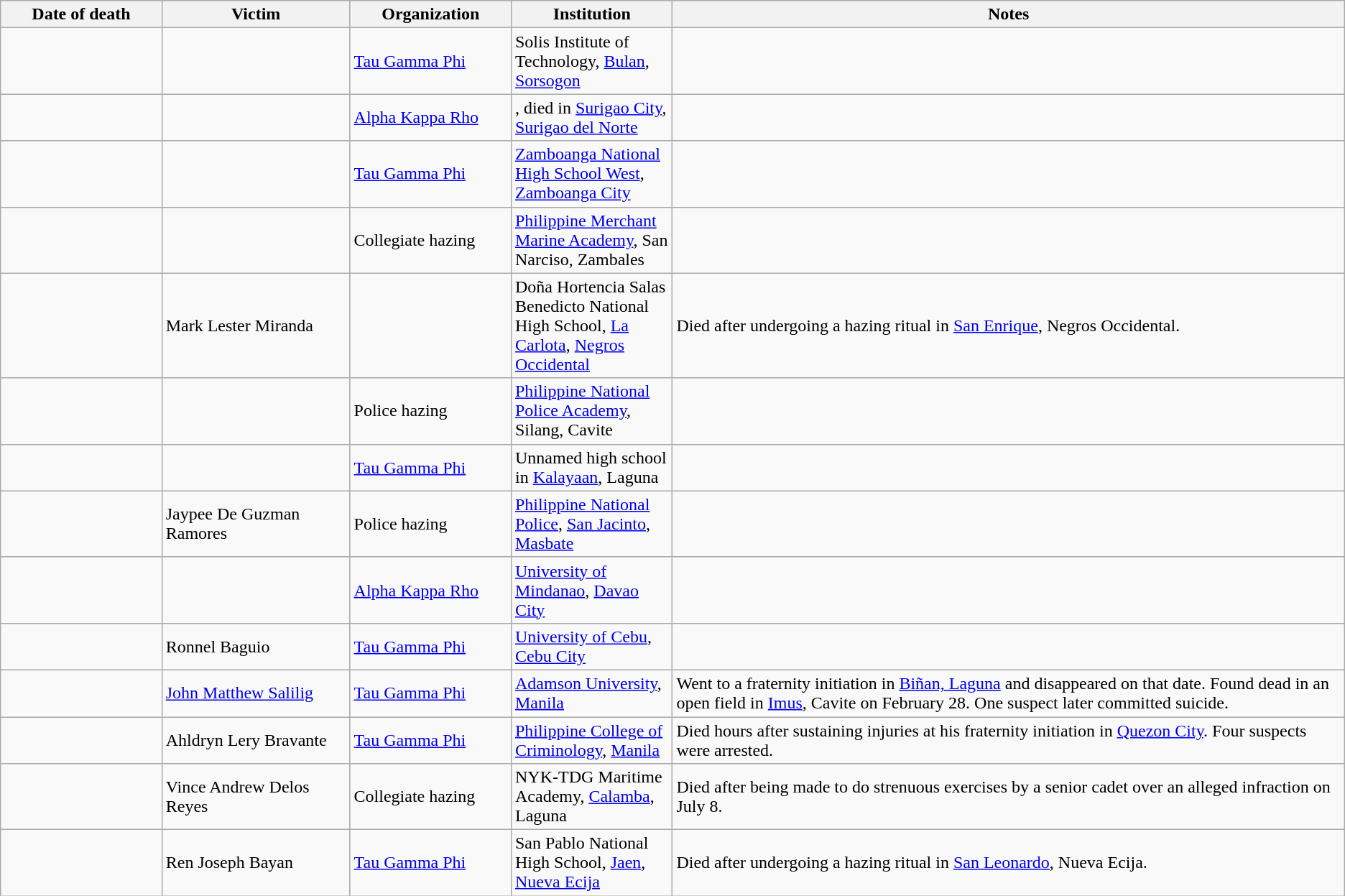<table class="wikitable sortable">
<tr>
<th width=12%>Date of death</th>
<th width=14%>Victim</th>
<th width=12%>Organization</th>
<th width=12%>Institution</th>
<th width=50% class="unsortable">Notes</th>
</tr>
<tr>
<td></td>
<td></td>
<td><a href='#'>Tau Gamma Phi</a></td>
<td>Solis Institute of Technology, <a href='#'>Bulan</a>, <a href='#'>Sorsogon</a></td>
<td></td>
</tr>
<tr>
<td></td>
<td></td>
<td><a href='#'>Alpha Kappa Rho</a></td>
<td>, died in <a href='#'>Surigao City</a>, <a href='#'>Surigao del Norte</a></td>
<td></td>
</tr>
<tr>
<td></td>
<td></td>
<td><a href='#'>Tau Gamma Phi</a></td>
<td><a href='#'>Zamboanga National High School West</a>, <a href='#'>Zamboanga City</a></td>
<td></td>
</tr>
<tr>
<td></td>
<td></td>
<td>Collegiate hazing</td>
<td><a href='#'>Philippine Merchant Marine Academy</a>, San Narciso, Zambales</td>
<td></td>
</tr>
<tr>
<td></td>
<td>Mark Lester Miranda</td>
<td></td>
<td>Doña Hortencia Salas Benedicto National High School, <a href='#'>La Carlota</a>, <a href='#'>Negros Occidental</a></td>
<td>Died after undergoing a hazing ritual in <a href='#'>San Enrique</a>, Negros Occidental.</td>
</tr>
<tr>
<td></td>
<td></td>
<td>Police hazing</td>
<td><a href='#'>Philippine National Police Academy</a>, Silang, Cavite</td>
<td></td>
</tr>
<tr>
<td></td>
<td></td>
<td><a href='#'>Tau Gamma Phi</a></td>
<td>Unnamed high school in <a href='#'>Kalayaan</a>, Laguna</td>
<td></td>
</tr>
<tr>
<td></td>
<td>Jaypee De Guzman Ramores</td>
<td>Police hazing</td>
<td><a href='#'>Philippine National Police</a>, <a href='#'>San Jacinto</a>, <a href='#'>Masbate</a></td>
<td></td>
</tr>
<tr>
<td></td>
<td></td>
<td><a href='#'>Alpha Kappa Rho</a></td>
<td><a href='#'>University of Mindanao</a>, <a href='#'>Davao City</a></td>
<td></td>
</tr>
<tr>
<td></td>
<td>Ronnel Baguio</td>
<td><a href='#'>Tau Gamma Phi</a></td>
<td><a href='#'>University of Cebu</a>, <a href='#'>Cebu City</a></td>
<td></td>
</tr>
<tr>
<td></td>
<td><a href='#'>John Matthew Salilig</a></td>
<td><a href='#'>Tau Gamma Phi</a></td>
<td><a href='#'>Adamson University</a>, <a href='#'>Manila</a></td>
<td>Went to a fraternity initiation in <a href='#'>Biñan, Laguna</a> and disappeared on that date. Found dead in an open field in <a href='#'>Imus</a>, Cavite on February 28. One suspect later committed suicide.</td>
</tr>
<tr>
<td></td>
<td>Ahldryn Lery Bravante</td>
<td><a href='#'>Tau Gamma Phi</a></td>
<td><a href='#'>Philippine College of Criminology</a>, <a href='#'>Manila</a></td>
<td>Died hours after sustaining injuries at his fraternity initiation in <a href='#'>Quezon City</a>. Four suspects were arrested.</td>
</tr>
<tr>
<td></td>
<td>Vince Andrew Delos Reyes</td>
<td>Collegiate hazing</td>
<td>NYK-TDG Maritime Academy, <a href='#'>Calamba</a>, Laguna</td>
<td>Died after being made to do strenuous exercises by a senior cadet over an alleged infraction on July 8.</td>
</tr>
<tr>
<td></td>
<td>Ren Joseph Bayan</td>
<td><a href='#'>Tau Gamma Phi</a></td>
<td>San Pablo National High School, <a href='#'>Jaen</a>, <a href='#'>Nueva Ecija</a></td>
<td>Died after undergoing a hazing ritual in <a href='#'>San Leonardo</a>, Nueva Ecija.</td>
</tr>
</table>
